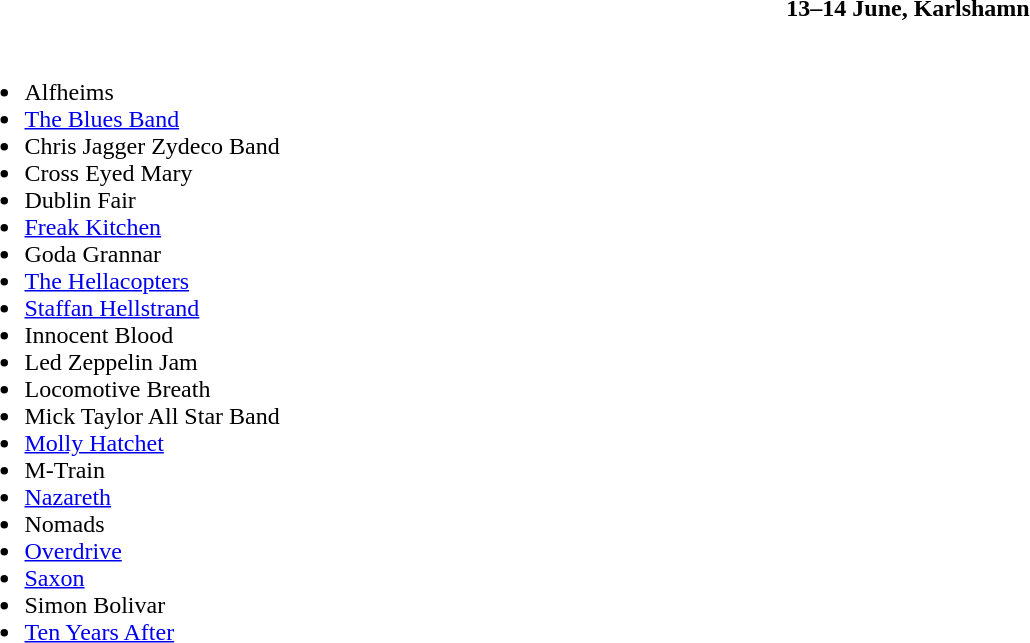<table class="toccolours collapsible" style="width:100%;">
<tr>
<th>13–14 June, Karlshamn</th>
</tr>
<tr>
<td><br><ul><li>Alfheims</li><li><a href='#'>The Blues Band</a></li><li>Chris Jagger Zydeco Band</li><li>Cross Eyed Mary</li><li>Dublin Fair</li><li><a href='#'>Freak Kitchen</a></li><li>Goda Grannar</li><li><a href='#'>The Hellacopters</a></li><li><a href='#'>Staffan Hellstrand</a></li><li>Innocent Blood</li><li>Led Zeppelin Jam</li><li>Locomotive Breath</li><li>Mick Taylor All Star Band</li><li><a href='#'>Molly Hatchet</a></li><li>M-Train</li><li><a href='#'>Nazareth</a></li><li>Nomads</li><li><a href='#'>Overdrive</a></li><li><a href='#'>Saxon</a></li><li>Simon Bolivar</li><li><a href='#'>Ten Years After</a></li></ul></td>
</tr>
</table>
